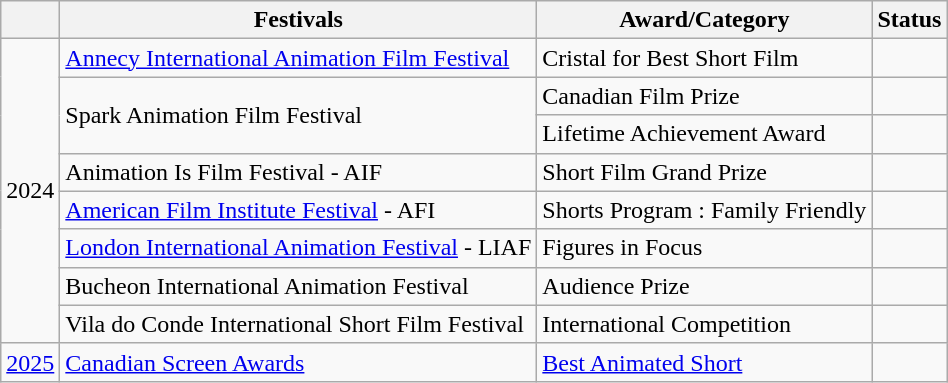<table class="wikitable">
<tr>
<th></th>
<th>Festivals</th>
<th>Award/Category</th>
<th>Status</th>
</tr>
<tr>
<td rowspan="8">2024</td>
<td><a href='#'>Annecy International Animation Film Festival</a></td>
<td>Cristal for Best Short Film</td>
<td></td>
</tr>
<tr>
<td rowspan="2">Spark Animation Film Festival</td>
<td>Canadian Film Prize</td>
<td></td>
</tr>
<tr>
<td>Lifetime Achievement Award</td>
<td></td>
</tr>
<tr>
<td>Animation Is Film Festival - AIF</td>
<td>Short Film Grand Prize</td>
<td></td>
</tr>
<tr>
<td><a href='#'>American Film Institute Festival</a> - AFI</td>
<td>Shorts Program : Family Friendly</td>
<td></td>
</tr>
<tr>
<td><a href='#'>London International Animation Festival</a> - LIAF</td>
<td>Figures in Focus</td>
<td></td>
</tr>
<tr>
<td>Bucheon International Animation Festival</td>
<td>Audience Prize</td>
<td></td>
</tr>
<tr>
<td>Vila do Conde International Short Film Festival</td>
<td>International Competition</td>
<td></td>
</tr>
<tr>
<td><a href='#'>2025</a></td>
<td><a href='#'>Canadian Screen Awards</a></td>
<td><a href='#'>Best Animated Short</a></td>
<td></td>
</tr>
</table>
